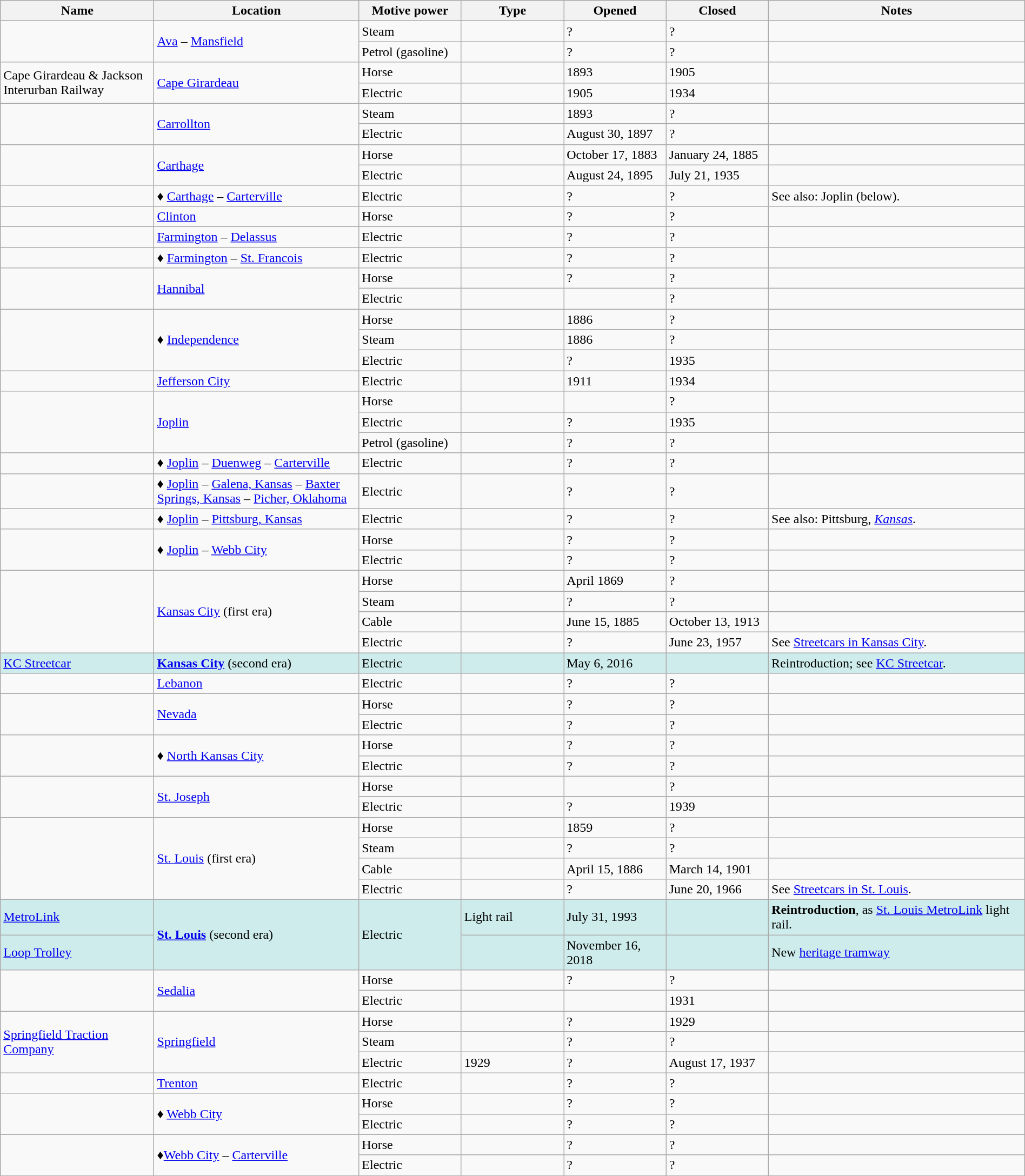<table class="wikitable sortable" width=100%>
<tr>
<th width=15%>Name</th>
<th width=20%>Location</th>
<th width=10%>Motive power</th>
<th width=10%>Type</th>
<th width=10%>Opened</th>
<th width=10%>Closed</th>
<th class="unsortable" width=25%>Notes</th>
</tr>
<tr>
<td rowspan="2"> </td>
<td rowspan="2"><a href='#'>Ava</a> – <a href='#'>Mansfield</a></td>
<td>Steam</td>
<td> </td>
<td>?</td>
<td>?</td>
<td> </td>
</tr>
<tr>
<td>Petrol (gasoline)</td>
<td> </td>
<td>?</td>
<td>?</td>
<td> </td>
</tr>
<tr>
<td rowspan="2">Cape Girardeau & Jackson Interurban Railway</td>
<td rowspan="2"><a href='#'>Cape Girardeau</a></td>
<td>Horse</td>
<td> </td>
<td>1893</td>
<td>1905</td>
<td> </td>
</tr>
<tr>
<td>Electric</td>
<td> </td>
<td>1905</td>
<td>1934</td>
<td> </td>
</tr>
<tr>
<td rowspan="2"> </td>
<td rowspan="2"><a href='#'>Carrollton</a></td>
<td>Steam</td>
<td> </td>
<td>1893</td>
<td>?</td>
<td> </td>
</tr>
<tr>
<td>Electric</td>
<td> </td>
<td>August 30, 1897</td>
<td>?</td>
<td> </td>
</tr>
<tr>
<td rowspan="2"> </td>
<td rowspan="2"><a href='#'>Carthage</a></td>
<td>Horse</td>
<td> </td>
<td>October 17, 1883</td>
<td>January 24, 1885</td>
<td> </td>
</tr>
<tr>
<td>Electric</td>
<td> </td>
<td>August 24, 1895</td>
<td>July 21, 1935</td>
<td> </td>
</tr>
<tr>
<td> </td>
<td>♦ <a href='#'>Carthage</a> – <a href='#'>Carterville</a></td>
<td>Electric</td>
<td> </td>
<td>?</td>
<td>?</td>
<td>See also: Joplin (below).</td>
</tr>
<tr>
<td> </td>
<td><a href='#'>Clinton</a></td>
<td>Horse</td>
<td> </td>
<td>?</td>
<td>?</td>
<td> </td>
</tr>
<tr>
<td> </td>
<td><a href='#'>Farmington</a> – <a href='#'>Delassus</a></td>
<td>Electric</td>
<td> </td>
<td>?</td>
<td>?</td>
<td> </td>
</tr>
<tr>
<td> </td>
<td>♦ <a href='#'>Farmington</a> – <a href='#'>St. Francois</a></td>
<td>Electric</td>
<td> </td>
<td>?</td>
<td>?</td>
<td> </td>
</tr>
<tr>
<td rowspan="2"> </td>
<td rowspan="2"><a href='#'>Hannibal</a></td>
<td>Horse</td>
<td> </td>
<td>?</td>
<td>?</td>
<td> </td>
</tr>
<tr>
<td>Electric</td>
<td> </td>
<td></td>
<td>?</td>
<td> </td>
</tr>
<tr>
<td rowspan="3"> </td>
<td rowspan="3">♦ <a href='#'>Independence</a></td>
<td>Horse</td>
<td> </td>
<td>1886</td>
<td>?</td>
<td> </td>
</tr>
<tr>
<td>Steam</td>
<td> </td>
<td>1886</td>
<td>?</td>
<td> </td>
</tr>
<tr>
<td>Electric</td>
<td> </td>
<td>?</td>
<td>1935</td>
<td> </td>
</tr>
<tr>
<td> </td>
<td><a href='#'>Jefferson City</a></td>
<td>Electric</td>
<td> </td>
<td>1911</td>
<td>1934</td>
<td> </td>
</tr>
<tr>
<td rowspan="3"> </td>
<td rowspan="3"><a href='#'>Joplin</a></td>
<td>Horse</td>
<td> </td>
<td></td>
<td>?</td>
<td> </td>
</tr>
<tr>
<td>Electric</td>
<td> </td>
<td>?</td>
<td>1935</td>
<td> </td>
</tr>
<tr>
<td>Petrol (gasoline)</td>
<td> </td>
<td>?</td>
<td>?</td>
<td> </td>
</tr>
<tr>
<td> </td>
<td>♦ <a href='#'>Joplin</a> – <a href='#'>Duenweg</a> – <a href='#'>Carterville</a></td>
<td>Electric</td>
<td> </td>
<td>?</td>
<td>?</td>
<td> </td>
</tr>
<tr>
<td> </td>
<td>♦ <a href='#'>Joplin</a> – <a href='#'>Galena, Kansas</a> – <a href='#'>Baxter Springs, Kansas</a> – <a href='#'>Picher, Oklahoma</a></td>
<td>Electric</td>
<td> </td>
<td>?</td>
<td>?</td>
<td> </td>
</tr>
<tr>
<td> </td>
<td>♦ <a href='#'>Joplin</a> – <a href='#'>Pittsburg, Kansas</a></td>
<td>Electric</td>
<td> </td>
<td>?</td>
<td>?</td>
<td>See also: Pittsburg, <em><a href='#'>Kansas</a></em>.</td>
</tr>
<tr>
<td rowspan="2"> </td>
<td rowspan="2">♦ <a href='#'>Joplin</a> – <a href='#'>Webb City</a></td>
<td>Horse</td>
<td> </td>
<td>?</td>
<td>?</td>
<td> </td>
</tr>
<tr>
<td>Electric</td>
<td> </td>
<td>?</td>
<td>?</td>
<td> </td>
</tr>
<tr>
<td rowspan="4"> </td>
<td rowspan="4"><a href='#'>Kansas City</a> (first era)</td>
<td>Horse</td>
<td> </td>
<td>April 1869</td>
<td>?</td>
<td> </td>
</tr>
<tr>
<td>Steam</td>
<td> </td>
<td>?</td>
<td>?</td>
<td> </td>
</tr>
<tr>
<td>Cable</td>
<td> </td>
<td>June 15, 1885</td>
<td>October 13, 1913</td>
<td> </td>
</tr>
<tr>
<td>Electric</td>
<td> </td>
<td>?</td>
<td>June 23, 1957</td>
<td>See <a href='#'>Streetcars in Kansas City</a>.</td>
</tr>
<tr style="background:#CFECEC">
<td><a href='#'>KC Streetcar</a></td>
<td><strong><a href='#'>Kansas City</a></strong> (second era)</td>
<td>Electric</td>
<td> </td>
<td>May 6, 2016</td>
<td> </td>
<td>Reintroduction; see <a href='#'>KC Streetcar</a>.</td>
</tr>
<tr>
<td> </td>
<td><a href='#'>Lebanon</a></td>
<td>Electric</td>
<td> </td>
<td>?</td>
<td>?</td>
<td> </td>
</tr>
<tr>
<td rowspan="2"> </td>
<td rowspan="2"><a href='#'>Nevada</a></td>
<td>Horse</td>
<td> </td>
<td>?</td>
<td>?</td>
<td> </td>
</tr>
<tr>
<td>Electric</td>
<td> </td>
<td>?</td>
<td>?</td>
<td> </td>
</tr>
<tr>
<td rowspan="2"> </td>
<td rowspan="2">♦ <a href='#'>North Kansas City</a></td>
<td>Horse</td>
<td> </td>
<td>?</td>
<td>?</td>
<td> </td>
</tr>
<tr>
<td>Electric</td>
<td> </td>
<td>?</td>
<td>?</td>
<td> </td>
</tr>
<tr>
<td rowspan="2"> </td>
<td rowspan="2"><a href='#'>St. Joseph</a></td>
<td>Horse</td>
<td> </td>
<td></td>
<td>?</td>
<td> </td>
</tr>
<tr>
<td>Electric</td>
<td> </td>
<td>?</td>
<td>1939</td>
<td> </td>
</tr>
<tr>
<td rowspan="4"> </td>
<td rowspan="4"><a href='#'>St. Louis</a> (first era)</td>
<td>Horse</td>
<td> </td>
<td>1859</td>
<td>?</td>
<td> </td>
</tr>
<tr>
<td>Steam</td>
<td> </td>
<td>?</td>
<td>?</td>
<td> </td>
</tr>
<tr>
<td>Cable</td>
<td> </td>
<td>April 15, 1886</td>
<td>March 14, 1901</td>
<td> </td>
</tr>
<tr>
<td>Electric</td>
<td> </td>
<td>?</td>
<td>June 20, 1966</td>
<td>See <a href='#'>Streetcars in St. Louis</a>.</td>
</tr>
<tr style="background:#CFECEC">
<td><a href='#'>MetroLink</a></td>
<td rowspan="2"><strong><a href='#'>St. Louis</a></strong> (second era)</td>
<td rowspan="2">Electric</td>
<td>Light rail</td>
<td>July 31, 1993</td>
<td> </td>
<td><strong>Reintroduction</strong>, as <a href='#'>St. Louis MetroLink</a> light rail.</td>
</tr>
<tr style="background:#CFECEC">
<td><a href='#'>Loop Trolley</a></td>
<td> </td>
<td>November 16, 2018</td>
<td> </td>
<td>New <a href='#'>heritage tramway</a></td>
</tr>
<tr>
<td rowspan="2"> </td>
<td rowspan="2"><a href='#'>Sedalia</a></td>
<td>Horse</td>
<td> </td>
<td>?</td>
<td>?</td>
<td> </td>
</tr>
<tr>
<td>Electric</td>
<td> </td>
<td></td>
<td>1931</td>
<td> </td>
</tr>
<tr>
<td rowspan="3"><a href='#'>Springfield Traction Company</a></td>
<td rowspan="3"><a href='#'>Springfield</a></td>
<td>Horse</td>
<td> </td>
<td>?</td>
<td>1929</td>
<td> </td>
</tr>
<tr>
<td>Steam</td>
<td> </td>
<td>?</td>
<td>?</td>
<td> </td>
</tr>
<tr>
<td>Electric</td>
<td>1929</td>
<td>?</td>
<td>August 17, 1937</td>
<td> </td>
</tr>
<tr>
<td> </td>
<td><a href='#'>Trenton</a></td>
<td>Electric</td>
<td> </td>
<td>?</td>
<td>?</td>
<td> </td>
</tr>
<tr>
<td rowspan="2"> </td>
<td rowspan="2">♦ <a href='#'>Webb City</a></td>
<td>Horse</td>
<td> </td>
<td>?</td>
<td>?</td>
<td> </td>
</tr>
<tr>
<td>Electric</td>
<td> </td>
<td>?</td>
<td>?</td>
<td> </td>
</tr>
<tr>
<td rowspan="2"> </td>
<td rowspan="2">♦<a href='#'>Webb City</a> – <a href='#'>Carterville</a></td>
<td>Horse</td>
<td> </td>
<td>?</td>
<td>?</td>
<td> </td>
</tr>
<tr>
<td>Electric</td>
<td> </td>
<td>?</td>
<td>?</td>
<td> </td>
</tr>
</table>
